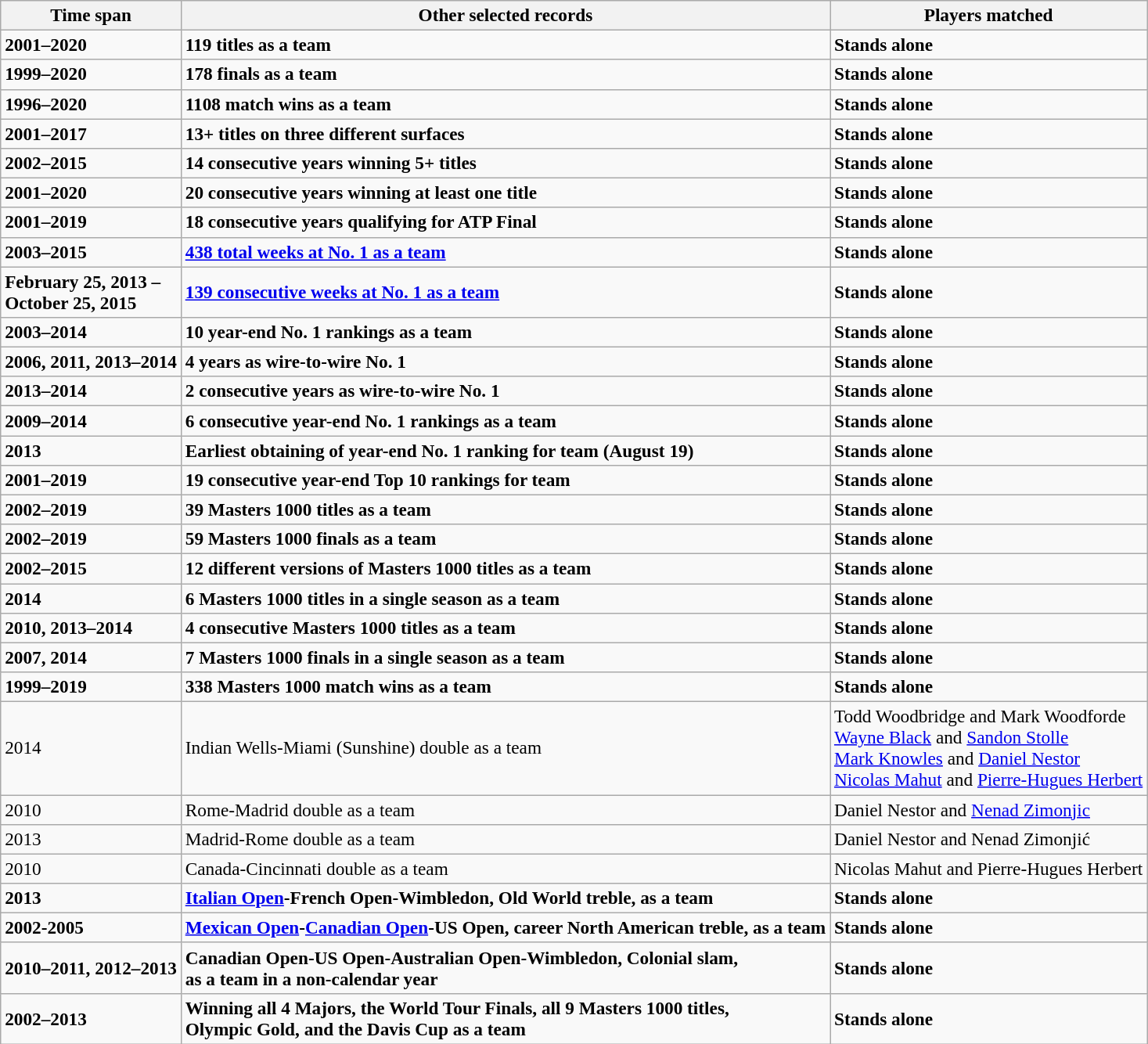<table class="wikitable collapsible collapsed" style=font-size:97%>
<tr>
<th>Time span</th>
<th>Other selected records</th>
<th>Players matched</th>
</tr>
<tr>
<td><strong>2001–2020</strong></td>
<td><strong>119 titles as a team</strong></td>
<td><strong>Stands alone</strong></td>
</tr>
<tr>
<td><strong>1999–2020</strong></td>
<td><strong>178 finals as a team</strong></td>
<td><strong>Stands alone</strong></td>
</tr>
<tr>
<td><strong>1996–2020</strong></td>
<td><strong>1108 match wins as a team</strong></td>
<td><strong>Stands alone</strong></td>
</tr>
<tr>
<td><strong>2001–2017</strong></td>
<td><strong>13+ titles on three different surfaces</strong></td>
<td><strong>Stands alone</strong></td>
</tr>
<tr>
<td><strong>2002–2015</strong></td>
<td><strong>14 consecutive years winning 5+ titles</strong></td>
<td><strong>Stands alone</strong></td>
</tr>
<tr>
<td><strong>2001–2020</strong></td>
<td><strong>20 consecutive years winning at least one title</strong></td>
<td><strong>Stands alone</strong></td>
</tr>
<tr>
<td><strong>2001–2019</strong></td>
<td><strong>18 consecutive years qualifying for ATP Final</strong></td>
<td><strong> Stands alone</strong></td>
</tr>
<tr>
<td><strong>2003–2015</strong></td>
<td><strong><a href='#'>438 total weeks at No. 1 as a team</a></strong></td>
<td><strong>Stands alone</strong></td>
</tr>
<tr>
<td><strong>February 25, 2013 – <br> October 25, 2015</strong></td>
<td><strong><a href='#'>139 consecutive weeks at No. 1 as a team</a></strong></td>
<td><strong>Stands alone</strong></td>
</tr>
<tr>
<td><strong>2003–2014</strong></td>
<td><strong>10 year-end No. 1 rankings as a team</strong></td>
<td><strong>Stands alone</strong></td>
</tr>
<tr>
<td><strong>2006, 2011, 2013–2014</strong></td>
<td><strong>4 years as wire-to-wire No. 1</strong></td>
<td><strong>Stands alone</strong></td>
</tr>
<tr>
<td><strong>2013–2014</strong></td>
<td><strong>2 consecutive years as wire-to-wire No. 1</strong></td>
<td><strong>Stands alone</strong></td>
</tr>
<tr>
<td><strong>2009–2014</strong></td>
<td><strong>6 consecutive year-end No. 1 rankings as a team</strong></td>
<td><strong>Stands alone</strong></td>
</tr>
<tr>
<td><strong>2013</strong></td>
<td><strong>Earliest obtaining of year-end No. 1 ranking for team (August 19)</strong></td>
<td><strong>Stands alone</strong></td>
</tr>
<tr>
<td><strong>2001–2019</strong></td>
<td><strong>19 consecutive year-end Top 10 rankings for team</strong></td>
<td><strong>Stands alone</strong></td>
</tr>
<tr>
<td><strong>2002–2019</strong></td>
<td><strong>39 Masters 1000 titles as a team</strong></td>
<td><strong>Stands alone</strong></td>
</tr>
<tr>
<td><strong>2002–2019</strong></td>
<td><strong>59 Masters 1000 finals as a team</strong></td>
<td><strong>Stands alone</strong></td>
</tr>
<tr>
<td><strong>2002–2015</strong></td>
<td><strong>12 different versions of Masters 1000 titles as a team</strong></td>
<td><strong>Stands alone</strong></td>
</tr>
<tr>
<td><strong>2014</strong></td>
<td><strong>6 Masters 1000 titles in a single season as a team</strong></td>
<td><strong>Stands alone</strong></td>
</tr>
<tr>
<td><strong>2010, 2013–2014</strong></td>
<td><strong>4 consecutive Masters 1000 titles as a team</strong></td>
<td><strong>Stands alone</strong></td>
</tr>
<tr>
<td><strong>2007, 2014</strong></td>
<td><strong>7 Masters 1000 finals in a single season as a team</strong></td>
<td><strong>Stands alone</strong></td>
</tr>
<tr>
<td><strong>1999–2019</strong></td>
<td><strong>338 Masters 1000 match wins as a team</strong></td>
<td><strong> Stands alone</strong></td>
</tr>
<tr>
<td>2014</td>
<td>Indian Wells-Miami (Sunshine) double as a team</td>
<td>Todd Woodbridge and Mark Woodforde<br><a href='#'>Wayne Black</a> and <a href='#'>Sandon Stolle</a><br><a href='#'>Mark Knowles</a> and <a href='#'>Daniel Nestor</a><br><a href='#'>Nicolas Mahut</a> and <a href='#'>Pierre-Hugues Herbert</a></td>
</tr>
<tr>
<td>2010</td>
<td>Rome-Madrid double as a team</td>
<td>Daniel Nestor and <a href='#'>Nenad Zimonjic</a></td>
</tr>
<tr>
<td>2013</td>
<td>Madrid-Rome double as a team</td>
<td>Daniel Nestor and Nenad Zimonjić</td>
</tr>
<tr>
<td>2010</td>
<td>Canada-Cincinnati double as a team</td>
<td>Nicolas Mahut and Pierre-Hugues Herbert</td>
</tr>
<tr>
<td><strong>2013</strong></td>
<td><strong><a href='#'>Italian Open</a>-French Open-Wimbledon, Old World treble, as a team</strong></td>
<td><strong>Stands alone</strong></td>
</tr>
<tr>
<td><strong>2002-2005</strong></td>
<td><strong><a href='#'>Mexican Open</a>-<a href='#'>Canadian Open</a>-US Open, career North American treble, as a team</strong></td>
<td><strong>Stands alone</strong></td>
</tr>
<tr>
<td><strong>2010–2011, 2012–2013</strong></td>
<td><strong>Canadian Open-US Open-Australian Open-Wimbledon, Colonial slam,<br>as a team in a non-calendar year</strong></td>
<td><strong>Stands alone</strong></td>
</tr>
<tr>
<td><strong>2002–2013</strong></td>
<td><strong>Winning all 4 Majors, the World Tour Finals, all 9 Masters 1000 titles,<br>Olympic Gold, and the Davis Cup as a team</strong></td>
<td><strong>Stands alone</strong></td>
</tr>
</table>
